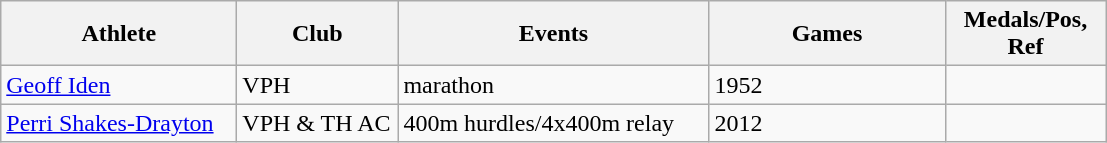<table class="wikitable">
<tr>
<th width=150>Athlete</th>
<th width=100>Club</th>
<th width=200>Events</th>
<th width=150>Games</th>
<th width=100>Medals/Pos, Ref</th>
</tr>
<tr>
<td><a href='#'>Geoff Iden</a></td>
<td>VPH</td>
<td>marathon</td>
<td>1952</td>
<td></td>
</tr>
<tr>
<td><a href='#'>Perri Shakes-Drayton</a></td>
<td>VPH & TH AC</td>
<td>400m hurdles/4x400m relay</td>
<td>2012</td>
<td></td>
</tr>
</table>
